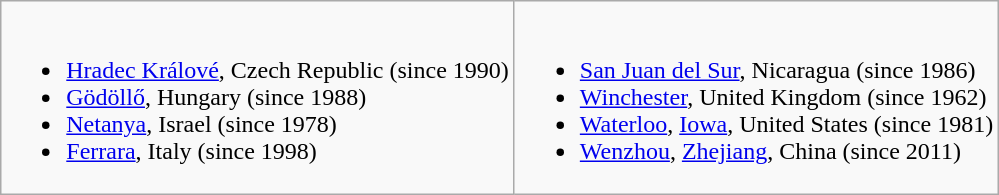<table class="wikitable">
<tr valign="top">
<td><br><ul><li> <a href='#'>Hradec Králové</a>, Czech Republic (since 1990)</li><li> <a href='#'>Gödöllő</a>, Hungary (since 1988)</li><li> <a href='#'>Netanya</a>, Israel (since 1978)</li><li> <a href='#'>Ferrara</a>, Italy (since 1998)</li></ul></td>
<td><br><ul><li> <a href='#'>San Juan del Sur</a>, Nicaragua (since 1986)</li><li> <a href='#'>Winchester</a>, United Kingdom (since 1962)</li><li> <a href='#'>Waterloo</a>, <a href='#'>Iowa</a>, United States (since 1981)</li><li> <a href='#'>Wenzhou</a>, <a href='#'>Zhejiang</a>, China (since 2011)</li></ul></td>
</tr>
</table>
